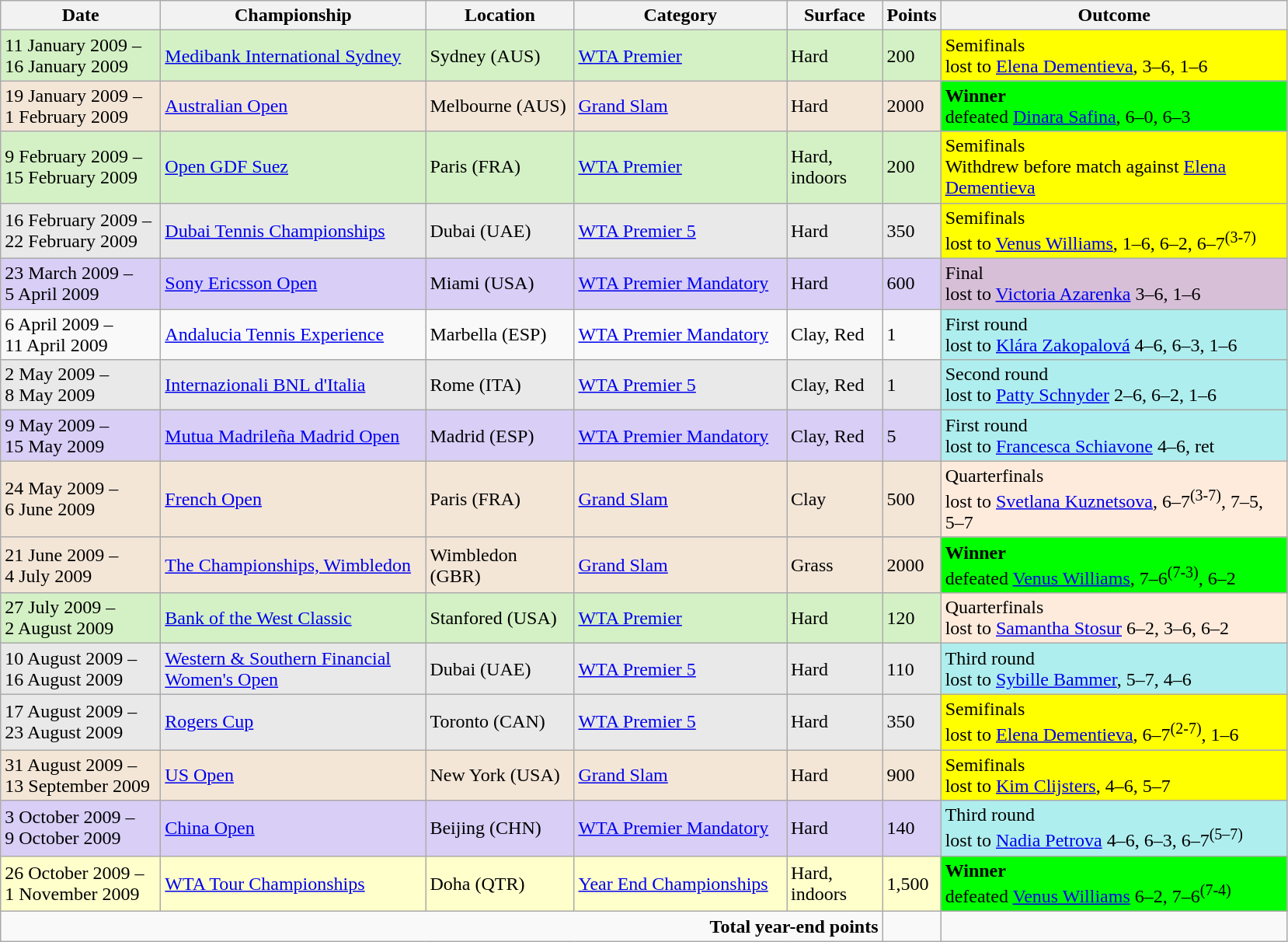<table class="wikitable">
<tr>
<th width=130>Date</th>
<th width=220>Championship</th>
<th width=120>Location</th>
<th width=175>Category</th>
<th width=75>Surface</th>
<th width=40>Points</th>
<th width=290>Outcome</th>
</tr>
<tr style="background:#d4f1c5;">
<td>11 January 2009 –<br>16 January 2009</td>
<td><a href='#'>Medibank International Sydney</a></td>
<td>Sydney (AUS)</td>
<td><a href='#'>WTA Premier</a></td>
<td>Hard</td>
<td>200</td>
<td style="background:yellow">Semifinals <br>lost to <a href='#'>Elena Dementieva</a>, 3–6, 1–6</td>
</tr>
<tr style="background:#f3e6d7;">
<td>19 January 2009 –<br>1 February 2009</td>
<td><a href='#'>Australian Open</a></td>
<td>Melbourne (AUS)</td>
<td><a href='#'>Grand Slam</a></td>
<td>Hard</td>
<td>2000</td>
<td style="background:lime;"><strong>Winner</strong> <br>defeated <a href='#'>Dinara Safina</a>, 6–0, 6–3</td>
</tr>
<tr style="background:#d4f1c5;">
<td>9 February 2009 –<br>15 February 2009</td>
<td><a href='#'>Open GDF Suez</a></td>
<td>Paris (FRA)</td>
<td><a href='#'>WTA Premier</a></td>
<td>Hard, indoors</td>
<td>200</td>
<td style="background:yellow">Semifinals <br>Withdrew before match against <a href='#'>Elena Dementieva</a></td>
</tr>
<tr style="background:#e9e9e9;">
<td>16 February 2009 –<br>22 February 2009</td>
<td><a href='#'>Dubai Tennis Championships</a></td>
<td>Dubai (UAE)</td>
<td><a href='#'>WTA Premier 5</a></td>
<td>Hard</td>
<td>350</td>
<td style="background:yellow">Semifinals <br>lost to <a href='#'>Venus Williams</a>, 1–6, 6–2, 6–7<sup>(3-7)</sup></td>
</tr>
<tr style="background:#d8cef6;">
<td>23 March 2009 –<br>5 April 2009</td>
<td><a href='#'>Sony Ericsson Open</a></td>
<td>Miami (USA)</td>
<td><a href='#'>WTA Premier Mandatory</a></td>
<td>Hard</td>
<td>600</td>
<td style="background:thistle;">Final<br>lost to <a href='#'>Victoria Azarenka</a> 3–6, 1–6</td>
</tr>
<tr>
<td>6 April 2009 –<br>11 April 2009</td>
<td><a href='#'>Andalucia Tennis Experience</a></td>
<td>Marbella (ESP)</td>
<td><a href='#'>WTA Premier Mandatory</a></td>
<td>Clay, Red</td>
<td>1</td>
<td style="background:#afeeee;">First round <br>lost to <a href='#'>Klára Zakopalová</a> 4–6, 6–3, 1–6</td>
</tr>
<tr style="background:#e9e9e9;">
<td>2 May 2009 –<br>8 May 2009</td>
<td><a href='#'>Internazionali BNL d'Italia</a></td>
<td>Rome (ITA)</td>
<td><a href='#'>WTA Premier 5</a></td>
<td>Clay, Red</td>
<td>1</td>
<td style="background:#afeeee;">Second round <br>lost to <a href='#'>Patty Schnyder</a> 2–6, 6–2, 1–6</td>
</tr>
<tr style="background:#d8cef6;">
<td>9 May 2009 –<br>15 May 2009</td>
<td><a href='#'>Mutua Madrileña Madrid Open</a></td>
<td>Madrid (ESP)</td>
<td><a href='#'>WTA Premier Mandatory</a></td>
<td>Clay, Red</td>
<td>5</td>
<td style="background:#afeeee;">First round <br>lost to <a href='#'>Francesca Schiavone</a> 4–6, ret</td>
</tr>
<tr style="background:#f3e6d7;">
<td>24 May 2009 –<br>6 June 2009</td>
<td><a href='#'>French Open</a></td>
<td>Paris (FRA)</td>
<td><a href='#'>Grand Slam</a></td>
<td>Clay</td>
<td>500</td>
<td style="background:#ffebdc;">Quarterfinals <br>lost to <a href='#'>Svetlana Kuznetsova</a>, 6–7<sup>(3-7)</sup>, 7–5, 5–7</td>
</tr>
<tr style="background:#f3e6d7;">
<td>21 June 2009 –<br>4 July 2009</td>
<td><a href='#'>The Championships, Wimbledon</a></td>
<td>Wimbledon (GBR)</td>
<td><a href='#'>Grand Slam</a></td>
<td>Grass</td>
<td>2000</td>
<td style="background:lime;"><strong>Winner</strong> <br>defeated <a href='#'>Venus Williams</a>, 7–6<sup>(7-3)</sup>, 6–2</td>
</tr>
<tr style="background:#d4f1c5;">
<td>27 July 2009 –<br>2 August 2009</td>
<td><a href='#'>Bank of the West Classic</a></td>
<td>Stanfored (USA)</td>
<td><a href='#'>WTA Premier</a></td>
<td>Hard</td>
<td>120</td>
<td style="background:#ffebdc">Quarterfinals <br> lost to <a href='#'>Samantha Stosur</a> 6–2, 3–6, 6–2</td>
</tr>
<tr style="background:#e9e9e9;">
<td>10 August 2009 –<br>16 August 2009</td>
<td><a href='#'>Western & Southern Financial<br>Women's Open</a></td>
<td>Dubai (UAE)</td>
<td><a href='#'>WTA Premier 5</a></td>
<td>Hard</td>
<td>110</td>
<td style="background:#afeeee">Third round <br>lost to <a href='#'>Sybille Bammer</a>, 5–7, 4–6</td>
</tr>
<tr style="background:#e9e9e9;">
<td>17 August 2009 –<br>23 August 2009</td>
<td><a href='#'>Rogers Cup</a></td>
<td>Toronto (CAN)</td>
<td><a href='#'>WTA Premier 5</a></td>
<td>Hard</td>
<td>350</td>
<td style="background:yellow">Semifinals <br>lost to <a href='#'>Elena Dementieva</a>, 6–7<sup>(2-7)</sup>, 1–6</td>
</tr>
<tr style="background:#f3e6d7;">
<td>31 August 2009 –<br>13 September 2009</td>
<td><a href='#'>US Open</a></td>
<td>New York (USA)</td>
<td><a href='#'>Grand Slam</a></td>
<td>Hard</td>
<td>900</td>
<td style="background:yellow">Semifinals <br>lost to <a href='#'>Kim Clijsters</a>, 4–6, 5–7</td>
</tr>
<tr style="background:#d8cef6;">
<td>3 October 2009 –<br>9 October 2009</td>
<td><a href='#'>China Open</a></td>
<td>Beijing (CHN)</td>
<td><a href='#'>WTA Premier Mandatory</a></td>
<td>Hard</td>
<td>140</td>
<td style="background:#afeeee;">Third round <br>lost to <a href='#'>Nadia Petrova</a> 4–6, 6–3, 6–7<sup>(5–7)</sup></td>
</tr>
<tr style="background:#ffffcc;">
<td>26 October 2009 –<br>1 November 2009</td>
<td><a href='#'>WTA Tour Championships</a></td>
<td>Doha (QTR)</td>
<td><a href='#'>Year End Championships</a></td>
<td>Hard, indoors</td>
<td>1,500</td>
<td style="background:lime;"><strong>Winner</strong> <br>defeated <a href='#'>Venus Williams</a> 6–2, 7–6<sup>(7-4)</sup></td>
</tr>
<tr>
<td colspan=5 align=right><strong>Total year-end points</strong></td>
<td></td>
<td></td>
</tr>
</table>
